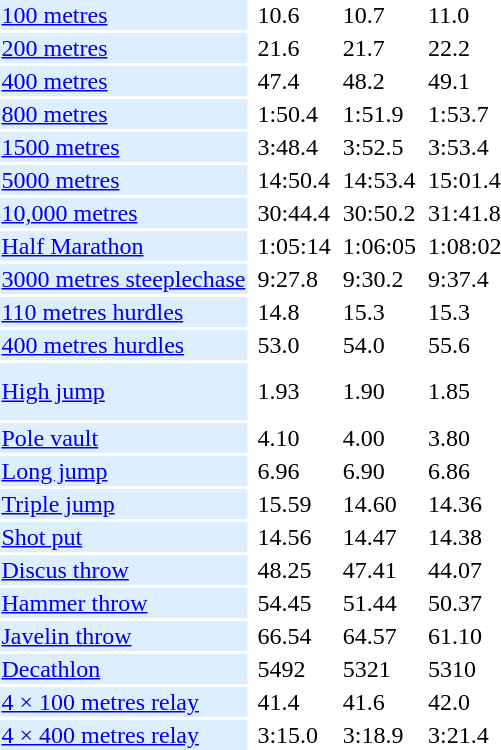<table>
<tr>
<td bgcolor = DDEEFF><a href='#'>100 metres</a></td>
<td></td>
<td>10.6</td>
<td></td>
<td>10.7</td>
<td></td>
<td>11.0</td>
</tr>
<tr>
<td bgcolor = DDEEFF><a href='#'>200 metres</a></td>
<td></td>
<td>21.6</td>
<td></td>
<td>21.7</td>
<td></td>
<td>22.2</td>
</tr>
<tr>
<td bgcolor = DDEEFF><a href='#'>400 metres</a></td>
<td></td>
<td>47.4</td>
<td></td>
<td>48.2</td>
<td></td>
<td>49.1</td>
</tr>
<tr>
<td bgcolor = DDEEFF><a href='#'>800 metres</a></td>
<td></td>
<td>1:50.4</td>
<td></td>
<td>1:51.9</td>
<td></td>
<td>1:53.7</td>
</tr>
<tr>
<td bgcolor = DDEEFF><a href='#'>1500 metres</a></td>
<td></td>
<td>3:48.4</td>
<td></td>
<td>3:52.5</td>
<td></td>
<td>3:53.4</td>
</tr>
<tr>
<td bgcolor = DDEEFF><a href='#'>5000 metres</a></td>
<td></td>
<td>14:50.4</td>
<td></td>
<td>14:53.4</td>
<td></td>
<td>15:01.4</td>
</tr>
<tr>
<td bgcolor = DDEEFF><a href='#'>10,000 metres</a></td>
<td></td>
<td>30:44.4</td>
<td></td>
<td>30:50.2</td>
<td></td>
<td>31:41.8</td>
</tr>
<tr>
<td bgcolor = DDEEFF><a href='#'>Half Marathon</a></td>
<td></td>
<td>1:05:14</td>
<td></td>
<td>1:06:05</td>
<td></td>
<td>1:08:02</td>
</tr>
<tr>
<td bgcolor = DDEEFF><a href='#'>3000 metres steeplechase</a></td>
<td></td>
<td>9:27.8</td>
<td></td>
<td>9:30.2</td>
<td></td>
<td>9:37.4</td>
</tr>
<tr>
<td bgcolor = DDEEFF><a href='#'>110 metres hurdles</a></td>
<td></td>
<td>14.8</td>
<td></td>
<td>15.3</td>
<td></td>
<td>15.3</td>
</tr>
<tr>
<td bgcolor = DDEEFF><a href='#'>400 metres hurdles</a></td>
<td></td>
<td>53.0</td>
<td></td>
<td>54.0</td>
<td></td>
<td>55.6</td>
</tr>
<tr>
<td bgcolor = DDEEFF><a href='#'>High jump</a></td>
<td></td>
<td>1.93</td>
<td></td>
<td>1.90</td>
<td><br><br></td>
<td>1.85</td>
</tr>
<tr>
<td bgcolor = DDEEFF><a href='#'>Pole vault</a></td>
<td></td>
<td>4.10</td>
<td></td>
<td>4.00</td>
<td></td>
<td>3.80</td>
</tr>
<tr>
<td bgcolor = DDEEFF><a href='#'>Long jump</a></td>
<td></td>
<td>6.96</td>
<td></td>
<td>6.90</td>
<td></td>
<td>6.86</td>
</tr>
<tr>
<td bgcolor = DDEEFF><a href='#'>Triple jump</a></td>
<td></td>
<td>15.59</td>
<td></td>
<td>14.60</td>
<td></td>
<td>14.36</td>
</tr>
<tr>
<td bgcolor = DDEEFF><a href='#'>Shot put</a></td>
<td></td>
<td>14.56</td>
<td></td>
<td>14.47</td>
<td></td>
<td>14.38</td>
</tr>
<tr>
<td bgcolor = DDEEFF><a href='#'>Discus throw</a></td>
<td></td>
<td>48.25</td>
<td></td>
<td>47.41</td>
<td></td>
<td>44.07</td>
</tr>
<tr>
<td bgcolor = DDEEFF><a href='#'>Hammer throw</a></td>
<td></td>
<td>54.45</td>
<td></td>
<td>51.44</td>
<td></td>
<td>50.37</td>
</tr>
<tr>
<td bgcolor = DDEEFF><a href='#'>Javelin throw</a></td>
<td></td>
<td>66.54</td>
<td></td>
<td>64.57</td>
<td></td>
<td>61.10</td>
</tr>
<tr>
<td bgcolor = DDEEFF><a href='#'>Decathlon</a></td>
<td></td>
<td>5492</td>
<td></td>
<td>5321</td>
<td></td>
<td>5310</td>
</tr>
<tr>
<td bgcolor = DDEEFF><a href='#'>4 × 100 metres relay</a></td>
<td></td>
<td>41.4</td>
<td></td>
<td>41.6</td>
<td></td>
<td>42.0</td>
</tr>
<tr>
<td bgcolor = DDEEFF><a href='#'>4 × 400 metres relay</a></td>
<td></td>
<td>3:15.0</td>
<td></td>
<td>3:18.9</td>
<td></td>
<td>3:21.4</td>
</tr>
</table>
